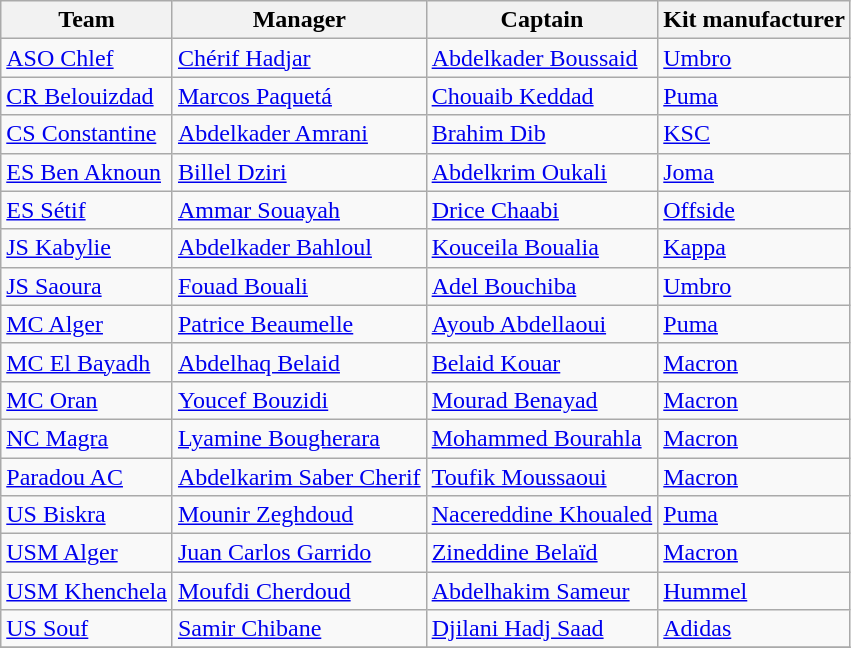<table class="wikitable sortable" style="text-align:left;">
<tr>
<th>Team</th>
<th>Manager</th>
<th>Captain</th>
<th>Kit manufacturer</th>
</tr>
<tr>
<td><a href='#'>ASO Chlef</a></td>
<td> <a href='#'>Chérif Hadjar</a></td>
<td> <a href='#'>Abdelkader Boussaid</a></td>
<td><a href='#'>Umbro</a></td>
</tr>
<tr>
<td><a href='#'>CR Belouizdad</a></td>
<td> <a href='#'>Marcos Paquetá</a></td>
<td> <a href='#'>Chouaib Keddad</a></td>
<td><a href='#'>Puma</a></td>
</tr>
<tr>
<td><a href='#'>CS Constantine</a></td>
<td> <a href='#'>Abdelkader Amrani</a></td>
<td> <a href='#'>Brahim Dib</a></td>
<td><a href='#'>KSC</a></td>
</tr>
<tr>
<td><a href='#'>ES Ben Aknoun</a></td>
<td> <a href='#'>Billel Dziri</a></td>
<td> <a href='#'>Abdelkrim Oukali</a></td>
<td><a href='#'>Joma</a></td>
</tr>
<tr>
<td><a href='#'>ES Sétif</a></td>
<td> <a href='#'>Ammar Souayah</a></td>
<td> <a href='#'>Drice Chaabi</a></td>
<td><a href='#'>Offside</a></td>
</tr>
<tr>
<td><a href='#'>JS Kabylie</a></td>
<td> <a href='#'>Abdelkader Bahloul</a></td>
<td> <a href='#'>Kouceila Boualia</a></td>
<td><a href='#'>Kappa</a></td>
</tr>
<tr>
<td><a href='#'>JS Saoura</a></td>
<td> <a href='#'>Fouad Bouali</a></td>
<td> <a href='#'>Adel Bouchiba</a></td>
<td><a href='#'>Umbro</a></td>
</tr>
<tr>
<td><a href='#'>MC Alger</a></td>
<td> <a href='#'>Patrice Beaumelle</a></td>
<td> <a href='#'>Ayoub Abdellaoui</a></td>
<td><a href='#'>Puma</a></td>
</tr>
<tr>
<td><a href='#'>MC El Bayadh</a></td>
<td> <a href='#'>Abdelhaq Belaid</a></td>
<td> <a href='#'>Belaid Kouar</a></td>
<td><a href='#'>Macron</a></td>
</tr>
<tr>
<td><a href='#'>MC Oran</a></td>
<td> <a href='#'>Youcef Bouzidi</a></td>
<td> <a href='#'>Mourad Benayad</a></td>
<td><a href='#'>Macron</a></td>
</tr>
<tr>
<td><a href='#'>NC Magra</a></td>
<td> <a href='#'>Lyamine Bougherara</a></td>
<td> <a href='#'>Mohammed Bourahla</a></td>
<td><a href='#'>Macron</a></td>
</tr>
<tr>
<td><a href='#'>Paradou AC</a></td>
<td> <a href='#'>Abdelkarim Saber Cherif</a></td>
<td> <a href='#'>Toufik Moussaoui</a></td>
<td><a href='#'>Macron</a></td>
</tr>
<tr>
<td><a href='#'>US Biskra</a></td>
<td> <a href='#'>Mounir Zeghdoud</a></td>
<td> <a href='#'>Nacereddine Khoualed</a></td>
<td><a href='#'>Puma</a></td>
</tr>
<tr>
<td><a href='#'>USM Alger</a></td>
<td> <a href='#'>Juan Carlos Garrido</a></td>
<td> <a href='#'>Zineddine Belaïd</a></td>
<td><a href='#'>Macron</a></td>
</tr>
<tr>
<td><a href='#'>USM Khenchela</a></td>
<td> <a href='#'>Moufdi Cherdoud</a></td>
<td> <a href='#'>Abdelhakim Sameur</a></td>
<td><a href='#'>Hummel</a></td>
</tr>
<tr>
<td><a href='#'>US Souf</a></td>
<td> <a href='#'>Samir Chibane</a></td>
<td> <a href='#'>Djilani Hadj Saad</a></td>
<td><a href='#'>Adidas</a></td>
</tr>
<tr>
</tr>
</table>
